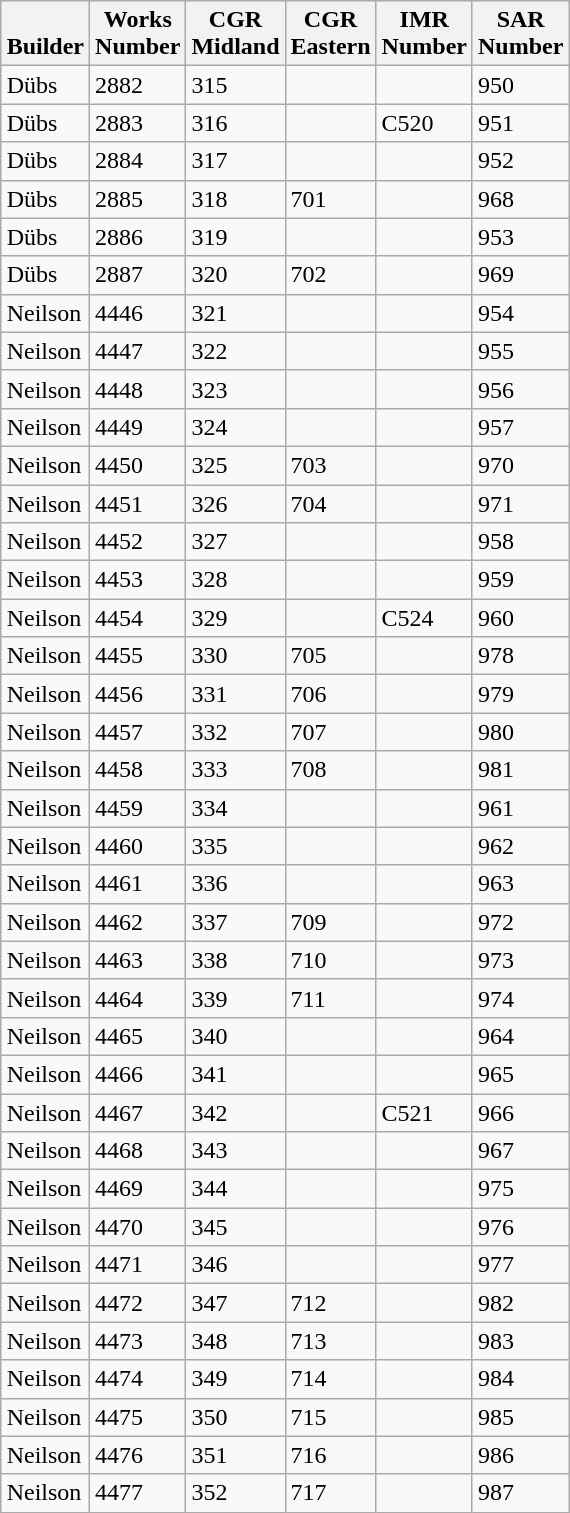<table class="wikitable collapsible collapsed sortable" style="margin:0.5em auto; font-size:100%;">
<tr>
<th><br>Builder<br></th>
<th>Works<br>Number<br></th>
<th>CGR<br>Midland<br></th>
<th>CGR<br>Eastern<br></th>
<th>IMR<br>Number<br></th>
<th>SAR<br>Number<br></th>
</tr>
<tr>
<td>Dübs</td>
<td>2882</td>
<td>315</td>
<td></td>
<td></td>
<td>950</td>
</tr>
<tr>
<td>Dübs</td>
<td>2883</td>
<td>316</td>
<td></td>
<td>C520</td>
<td>951</td>
</tr>
<tr>
<td>Dübs</td>
<td>2884</td>
<td>317</td>
<td></td>
<td></td>
<td>952</td>
</tr>
<tr>
<td>Dübs</td>
<td>2885</td>
<td>318</td>
<td>701</td>
<td></td>
<td>968</td>
</tr>
<tr>
<td>Dübs</td>
<td>2886</td>
<td>319</td>
<td></td>
<td></td>
<td>953</td>
</tr>
<tr>
<td>Dübs</td>
<td>2887</td>
<td>320</td>
<td>702</td>
<td></td>
<td>969</td>
</tr>
<tr>
<td>Neilson</td>
<td>4446</td>
<td>321</td>
<td></td>
<td></td>
<td>954</td>
</tr>
<tr>
<td>Neilson</td>
<td>4447</td>
<td>322</td>
<td></td>
<td></td>
<td>955</td>
</tr>
<tr>
<td>Neilson</td>
<td>4448</td>
<td>323</td>
<td></td>
<td></td>
<td>956</td>
</tr>
<tr>
<td>Neilson</td>
<td>4449</td>
<td>324</td>
<td></td>
<td></td>
<td>957</td>
</tr>
<tr>
<td>Neilson</td>
<td>4450</td>
<td>325</td>
<td>703</td>
<td></td>
<td>970</td>
</tr>
<tr>
<td>Neilson</td>
<td>4451</td>
<td>326</td>
<td>704</td>
<td></td>
<td>971</td>
</tr>
<tr>
<td>Neilson</td>
<td>4452</td>
<td>327</td>
<td></td>
<td></td>
<td>958</td>
</tr>
<tr>
<td>Neilson</td>
<td>4453</td>
<td>328</td>
<td></td>
<td></td>
<td>959</td>
</tr>
<tr>
<td>Neilson</td>
<td>4454</td>
<td>329</td>
<td></td>
<td>C524</td>
<td>960</td>
</tr>
<tr>
<td>Neilson</td>
<td>4455</td>
<td>330</td>
<td>705</td>
<td></td>
<td>978</td>
</tr>
<tr>
<td>Neilson</td>
<td>4456</td>
<td>331</td>
<td>706</td>
<td></td>
<td>979</td>
</tr>
<tr>
<td>Neilson</td>
<td>4457</td>
<td>332</td>
<td>707</td>
<td></td>
<td>980</td>
</tr>
<tr>
<td>Neilson</td>
<td>4458</td>
<td>333</td>
<td>708</td>
<td></td>
<td>981</td>
</tr>
<tr>
<td>Neilson</td>
<td>4459</td>
<td>334</td>
<td></td>
<td></td>
<td>961</td>
</tr>
<tr>
<td>Neilson</td>
<td>4460</td>
<td>335</td>
<td></td>
<td></td>
<td>962</td>
</tr>
<tr>
<td>Neilson</td>
<td>4461</td>
<td>336</td>
<td></td>
<td></td>
<td>963</td>
</tr>
<tr>
<td>Neilson</td>
<td>4462</td>
<td>337</td>
<td>709</td>
<td></td>
<td>972</td>
</tr>
<tr>
<td>Neilson</td>
<td>4463</td>
<td>338</td>
<td>710</td>
<td></td>
<td>973</td>
</tr>
<tr>
<td>Neilson</td>
<td>4464</td>
<td>339</td>
<td>711</td>
<td></td>
<td>974</td>
</tr>
<tr>
<td>Neilson</td>
<td>4465</td>
<td>340</td>
<td></td>
<td></td>
<td>964</td>
</tr>
<tr>
<td>Neilson</td>
<td>4466</td>
<td>341</td>
<td></td>
<td></td>
<td>965</td>
</tr>
<tr>
<td>Neilson</td>
<td>4467</td>
<td>342</td>
<td></td>
<td>C521</td>
<td>966</td>
</tr>
<tr>
<td>Neilson</td>
<td>4468</td>
<td>343</td>
<td></td>
<td></td>
<td>967</td>
</tr>
<tr>
<td>Neilson</td>
<td>4469</td>
<td>344</td>
<td></td>
<td></td>
<td>975</td>
</tr>
<tr>
<td>Neilson</td>
<td>4470</td>
<td>345</td>
<td></td>
<td></td>
<td>976</td>
</tr>
<tr>
<td>Neilson</td>
<td>4471</td>
<td>346</td>
<td></td>
<td></td>
<td>977</td>
</tr>
<tr>
<td>Neilson</td>
<td>4472</td>
<td>347</td>
<td>712</td>
<td></td>
<td>982</td>
</tr>
<tr>
<td>Neilson</td>
<td>4473</td>
<td>348</td>
<td>713</td>
<td></td>
<td>983</td>
</tr>
<tr>
<td>Neilson</td>
<td>4474</td>
<td>349</td>
<td>714</td>
<td></td>
<td>984</td>
</tr>
<tr>
<td>Neilson</td>
<td>4475</td>
<td>350</td>
<td>715</td>
<td></td>
<td>985</td>
</tr>
<tr>
<td>Neilson</td>
<td>4476</td>
<td>351</td>
<td>716</td>
<td></td>
<td>986</td>
</tr>
<tr>
<td>Neilson</td>
<td>4477</td>
<td>352</td>
<td>717</td>
<td></td>
<td>987</td>
</tr>
</table>
